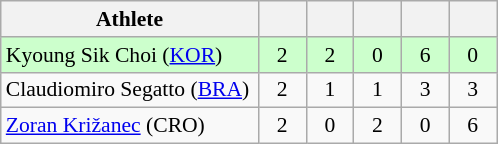<table class="wikitable" style="text-align: center; font-size: 90%;">
<tr>
<th width=165>Athlete</th>
<th width=25></th>
<th width=25></th>
<th width=25></th>
<th width=25></th>
<th width=25></th>
</tr>
<tr bgcolor=ccffcc>
<td align="left">Kyoung Sik Choi (<a href='#'>KOR</a>)</td>
<td>2</td>
<td>2</td>
<td>0</td>
<td>6</td>
<td>0</td>
</tr>
<tr>
<td align="left">Claudiomiro Segatto (<a href='#'>BRA</a>)</td>
<td>2</td>
<td>1</td>
<td>1</td>
<td>3</td>
<td>3</td>
</tr>
<tr>
<td align="left"><a href='#'>Zoran Križanec</a> (CRO)</td>
<td>2</td>
<td>0</td>
<td>2</td>
<td>0</td>
<td>6</td>
</tr>
</table>
